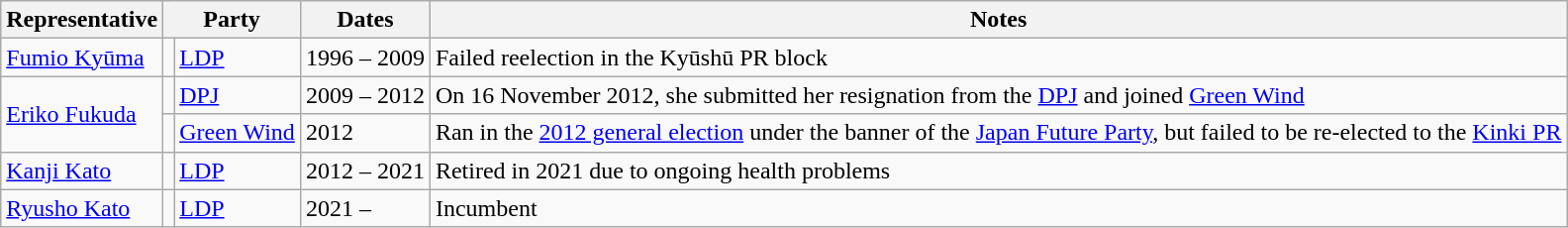<table class=wikitable>
<tr valign=bottom>
<th>Representative</th>
<th colspan="2">Party</th>
<th>Dates</th>
<th>Notes</th>
</tr>
<tr>
<td><a href='#'>Fumio Kyūma</a></td>
<td bgcolor=></td>
<td><a href='#'>LDP</a></td>
<td>1996 – 2009</td>
<td>Failed reelection in the Kyūshū PR block</td>
</tr>
<tr>
<td rowspan="2"><a href='#'>Eriko Fukuda</a></td>
<td bgcolor=></td>
<td><a href='#'>DPJ</a></td>
<td>2009 – 2012</td>
<td>On 16 November 2012, she submitted her resignation from the <a href='#'>DPJ</a> and joined <a href='#'>Green Wind</a></td>
</tr>
<tr>
<td bgcolor=></td>
<td><a href='#'>Green Wind</a></td>
<td>2012</td>
<td>Ran in the <a href='#'>2012 general election</a> under the banner of the <a href='#'>Japan Future Party</a>, but failed to be re-elected to the <a href='#'>Kinki PR</a></td>
</tr>
<tr>
<td><a href='#'>Kanji Kato</a></td>
<td bgcolor=></td>
<td><a href='#'>LDP</a></td>
<td>2012 – 2021</td>
<td>Retired in 2021 due to ongoing health problems</td>
</tr>
<tr>
<td><a href='#'>Ryusho Kato</a></td>
<td bgcolor=></td>
<td><a href='#'>LDP</a></td>
<td>2021 –</td>
<td>Incumbent</td>
</tr>
</table>
